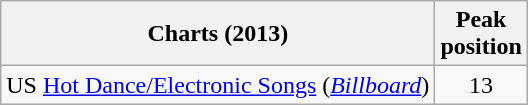<table class="wikitable sortable">
<tr>
<th>Charts (2013)</th>
<th>Peak<br>position</th>
</tr>
<tr>
<td>US <a href='#'>Hot Dance/Electronic Songs</a> (<em><a href='#'>Billboard</a></em>)</td>
<td align="center">13</td>
</tr>
</table>
